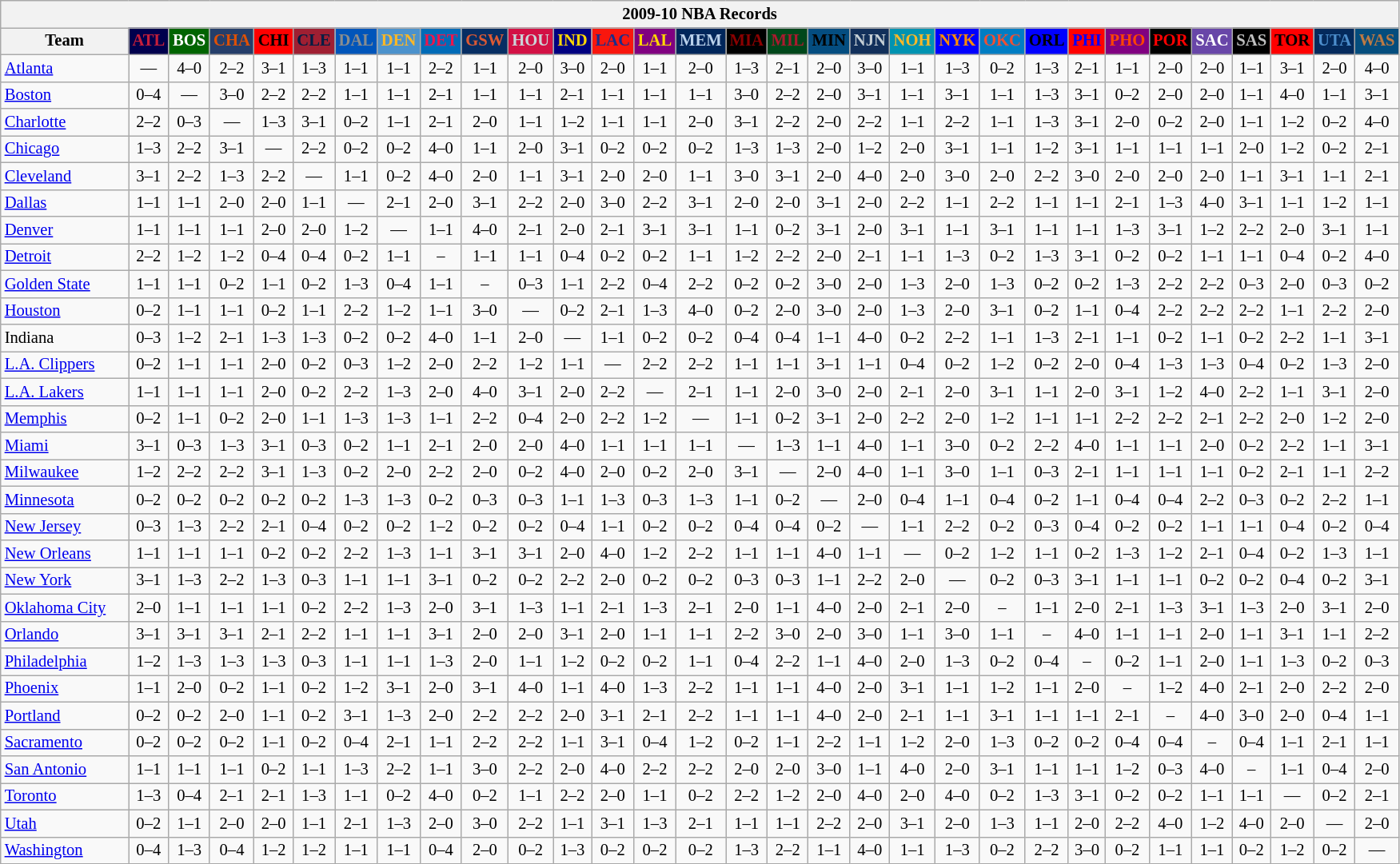<table class="wikitable mw-collapsible mw-collapsed" style="font-size:86%; text-align:center;">
<tr>
<th colspan=31>2009-10 NBA Records</th>
</tr>
<tr>
<th width=100>Team</th>
<th style="background:#00004d;color:#C41E3a;width=35">ATL</th>
<th style="background:#006400;color:#FFFFFF;width=35">BOS</th>
<th style="background:#253E6A;color:#DF5106;width=35">CHA</th>
<th style="background:#FF0000;color:#000000;width=35">CHI</th>
<th style="background:#9F1F32;color:#001D43;width=35">CLE</th>
<th style="background:#0055BA;color:#898D8F;width=35">DAL</th>
<th style="background:#4C92CC;color:#FDB827;width=35">DEN</th>
<th style="background:#006BB7;color:#ED164B;width=35">DET</th>
<th style="background:#072E63;color:#DC5A34;width=35">GSW</th>
<th style="background:#D31145;color:#CBD4D8;width=35">HOU</th>
<th style="background:#000080;color:#FFD700;width=35">IND</th>
<th style="background:#F9160D;color:#1A2E8B;width=35">LAC</th>
<th style="background:#800080;color:#FFD700;width=35">LAL</th>
<th style="background:#00265B;color:#BAD1EB;width=35">MEM</th>
<th style="background:#000000;color:#8B0000;width=35">MIA</th>
<th style="background:#00471B;color:#AC1A2F;width=35">MIL</th>
<th style="background:#044D80;color:#000000;width=35">MIN</th>
<th style="background:#12305B;color:#C4CED4;width=35">NJN</th>
<th style="background:#0093B1;color:#FDB827;width=35">NOH</th>
<th style="background:#0000FF;color:#FF8C00;width=35">NYK</th>
<th style="background:#007DC3;color:#F05033;width=35">OKC</th>
<th style="background:#0000FF;color:#000000;width=35">ORL</th>
<th style="background:#FF0000;color:#0000FF;width=35">PHI</th>
<th style="background:#800080;color:#FF4500;width=35">PHO</th>
<th style="background:#000000;color:#FF0000;width=35">POR</th>
<th style="background:#6846A8;color:#FFFFFF;width=35">SAC</th>
<th style="background:#000000;color:#C0C0C0;width=35">SAS</th>
<th style="background:#FF0000;color:#000000;width=35">TOR</th>
<th style="background:#042A5C;color:#4C8ECC;width=35">UTA</th>
<th style="background:#044D7D;color:#BC7A44;width=35">WAS</th>
</tr>
<tr>
<td style="text-align:left;"><a href='#'>Atlanta</a></td>
<td>—</td>
<td>4–0</td>
<td>2–2</td>
<td>3–1</td>
<td>1–3</td>
<td>1–1</td>
<td>1–1</td>
<td>2–2</td>
<td>1–1</td>
<td>2–0</td>
<td>3–0</td>
<td>2–0</td>
<td>1–1</td>
<td>2–0</td>
<td>1–3</td>
<td>2–1</td>
<td>2–0</td>
<td>3–0</td>
<td>1–1</td>
<td>1–3</td>
<td>0–2</td>
<td>1–3</td>
<td>2–1</td>
<td>1–1</td>
<td>2–0</td>
<td>2–0</td>
<td>1–1</td>
<td>3–1</td>
<td>2–0</td>
<td>4–0</td>
</tr>
<tr>
<td style="text-align:left;"><a href='#'>Boston</a></td>
<td>0–4</td>
<td>—</td>
<td>3–0</td>
<td>2–2</td>
<td>2–2</td>
<td>1–1</td>
<td>1–1</td>
<td>2–1</td>
<td>1–1</td>
<td>1–1</td>
<td>2–1</td>
<td>1–1</td>
<td>1–1</td>
<td>1–1</td>
<td>3–0</td>
<td>2–2</td>
<td>2–0</td>
<td>3–1</td>
<td>1–1</td>
<td>3–1</td>
<td>1–1</td>
<td>1–3</td>
<td>3–1</td>
<td>0–2</td>
<td>2–0</td>
<td>2–0</td>
<td>1–1</td>
<td>4–0</td>
<td>1–1</td>
<td>3–1</td>
</tr>
<tr>
<td style="text-align:left;"><a href='#'>Charlotte</a></td>
<td>2–2</td>
<td>0–3</td>
<td>—</td>
<td>1–3</td>
<td>3–1</td>
<td>0–2</td>
<td>1–1</td>
<td>2–1</td>
<td>2–0</td>
<td>1–1</td>
<td>1–2</td>
<td>1–1</td>
<td>1–1</td>
<td>2–0</td>
<td>3–1</td>
<td>2–2</td>
<td>2–0</td>
<td>2–2</td>
<td>1–1</td>
<td>2–2</td>
<td>1–1</td>
<td>1–3</td>
<td>3–1</td>
<td>2–0</td>
<td>0–2</td>
<td>2–0</td>
<td>1–1</td>
<td>1–2</td>
<td>0–2</td>
<td>4–0</td>
</tr>
<tr>
<td style="text-align:left;"><a href='#'>Chicago</a></td>
<td>1–3</td>
<td>2–2</td>
<td>3–1</td>
<td>—</td>
<td>2–2</td>
<td>0–2</td>
<td>0–2</td>
<td>4–0</td>
<td>1–1</td>
<td>2–0</td>
<td>3–1</td>
<td>0–2</td>
<td>0–2</td>
<td>0–2</td>
<td>1–3</td>
<td>1–3</td>
<td>2–0</td>
<td>1–2</td>
<td>2–0</td>
<td>3–1</td>
<td>1–1</td>
<td>1–2</td>
<td>3–1</td>
<td>1–1</td>
<td>1–1</td>
<td>1–1</td>
<td>2–0</td>
<td>1–2</td>
<td>0–2</td>
<td>2–1</td>
</tr>
<tr>
<td style="text-align:left;"><a href='#'>Cleveland</a></td>
<td>3–1</td>
<td>2–2</td>
<td>1–3</td>
<td>2–2</td>
<td>—</td>
<td>1–1</td>
<td>0–2</td>
<td>4–0</td>
<td>2–0</td>
<td>1–1</td>
<td>3–1</td>
<td>2–0</td>
<td>2–0</td>
<td>1–1</td>
<td>3–0</td>
<td>3–1</td>
<td>2–0</td>
<td>4–0</td>
<td>2–0</td>
<td>3–0</td>
<td>2–0</td>
<td>2–2</td>
<td>3–0</td>
<td>2–0</td>
<td>2–0</td>
<td>2–0</td>
<td>1–1</td>
<td>3–1</td>
<td>1–1</td>
<td>2–1</td>
</tr>
<tr>
<td style="text-align:left;"><a href='#'>Dallas</a></td>
<td>1–1</td>
<td>1–1</td>
<td>2–0</td>
<td>2–0</td>
<td>1–1</td>
<td>—</td>
<td>2–1</td>
<td>2–0</td>
<td>3–1</td>
<td>2–2</td>
<td>2–0</td>
<td>3–0</td>
<td>2–2</td>
<td>3–1</td>
<td>2–0</td>
<td>2–0</td>
<td>3–1</td>
<td>2–0</td>
<td>2–2</td>
<td>1–1</td>
<td>2–2</td>
<td>1–1</td>
<td>1–1</td>
<td>2–1</td>
<td>1–3</td>
<td>4–0</td>
<td>3–1</td>
<td>1–1</td>
<td>1–2</td>
<td>1–1</td>
</tr>
<tr>
<td style="text-align:left;"><a href='#'>Denver</a></td>
<td>1–1</td>
<td>1–1</td>
<td>1–1</td>
<td>2–0</td>
<td>2–0</td>
<td>1–2</td>
<td>—</td>
<td>1–1</td>
<td>4–0</td>
<td>2–1</td>
<td>2–0</td>
<td>2–1</td>
<td>3–1</td>
<td>3–1</td>
<td>1–1</td>
<td>0–2</td>
<td>3–1</td>
<td>2–0</td>
<td>3–1</td>
<td>1–1</td>
<td>3–1</td>
<td>1–1</td>
<td>1–1</td>
<td>1–3</td>
<td>3–1</td>
<td>1–2</td>
<td>2–2</td>
<td>2–0</td>
<td>3–1</td>
<td>1–1</td>
</tr>
<tr>
<td style="text-align:left;"><a href='#'>Detroit</a></td>
<td>2–2</td>
<td>1–2</td>
<td>1–2</td>
<td>0–4</td>
<td>0–4</td>
<td>0–2</td>
<td>1–1</td>
<td>–</td>
<td>1–1</td>
<td>1–1</td>
<td>0–4</td>
<td>0–2</td>
<td>0–2</td>
<td>1–1</td>
<td>1–2</td>
<td>2–2</td>
<td>2–0</td>
<td>2–1</td>
<td>1–1</td>
<td>1–3</td>
<td>0–2</td>
<td>1–3</td>
<td>3–1</td>
<td>0–2</td>
<td>0–2</td>
<td>1–1</td>
<td>1–1</td>
<td>0–4</td>
<td>0–2</td>
<td>4–0</td>
</tr>
<tr>
<td style="text-align:left;"><a href='#'>Golden State</a></td>
<td>1–1</td>
<td>1–1</td>
<td>0–2</td>
<td>1–1</td>
<td>0–2</td>
<td>1–3</td>
<td>0–4</td>
<td>1–1</td>
<td>–</td>
<td>0–3</td>
<td>1–1</td>
<td>2–2</td>
<td>0–4</td>
<td>2–2</td>
<td>0–2</td>
<td>0–2</td>
<td>3–0</td>
<td>2–0</td>
<td>1–3</td>
<td>2–0</td>
<td>1–3</td>
<td>0–2</td>
<td>0–2</td>
<td>1–3</td>
<td>2–2</td>
<td>2–2</td>
<td>0–3</td>
<td>2–0</td>
<td>0–3</td>
<td>0–2</td>
</tr>
<tr>
<td style="text-align:left;"><a href='#'>Houston</a></td>
<td>0–2</td>
<td>1–1</td>
<td>1–1</td>
<td>0–2</td>
<td>1–1</td>
<td>2–2</td>
<td>1–2</td>
<td>1–1</td>
<td>3–0</td>
<td>—</td>
<td>0–2</td>
<td>2–1</td>
<td>1–3</td>
<td>4–0</td>
<td>0–2</td>
<td>2–0</td>
<td>3–0</td>
<td>2–0</td>
<td>1–3</td>
<td>2–0</td>
<td>3–1</td>
<td>0–2</td>
<td>1–1</td>
<td>0–4</td>
<td>2–2</td>
<td>2–2</td>
<td>2–2</td>
<td>1–1</td>
<td>2–2</td>
<td>2–0</td>
</tr>
<tr>
<td style="text-align:left;">Indiana</td>
<td>0–3</td>
<td>1–2</td>
<td>2–1</td>
<td>1–3</td>
<td>1–3</td>
<td>0–2</td>
<td>0–2</td>
<td>4–0</td>
<td>1–1</td>
<td>2–0</td>
<td>—</td>
<td>1–1</td>
<td>0–2</td>
<td>0–2</td>
<td>0–4</td>
<td>0–4</td>
<td>1–1</td>
<td>4–0</td>
<td>0–2</td>
<td>2–2</td>
<td>1–1</td>
<td>1–3</td>
<td>2–1</td>
<td>1–1</td>
<td>0–2</td>
<td>1–1</td>
<td>0–2</td>
<td>2–2</td>
<td>1–1</td>
<td>3–1</td>
</tr>
<tr>
<td style="text-align:left;"><a href='#'>L.A. Clippers</a></td>
<td>0–2</td>
<td>1–1</td>
<td>1–1</td>
<td>2–0</td>
<td>0–2</td>
<td>0–3</td>
<td>1–2</td>
<td>2–0</td>
<td>2–2</td>
<td>1–2</td>
<td>1–1</td>
<td>—</td>
<td>2–2</td>
<td>2–2</td>
<td>1–1</td>
<td>1–1</td>
<td>3–1</td>
<td>1–1</td>
<td>0–4</td>
<td>0–2</td>
<td>1–2</td>
<td>0–2</td>
<td>2–0</td>
<td>0–4</td>
<td>1–3</td>
<td>1–3</td>
<td>0–4</td>
<td>0–2</td>
<td>1–3</td>
<td>2–0</td>
</tr>
<tr>
<td style="text-align:left;"><a href='#'>L.A. Lakers</a></td>
<td>1–1</td>
<td>1–1</td>
<td>1–1</td>
<td>2–0</td>
<td>0–2</td>
<td>2–2</td>
<td>1–3</td>
<td>2–0</td>
<td>4–0</td>
<td>3–1</td>
<td>2–0</td>
<td>2–2</td>
<td>—</td>
<td>2–1</td>
<td>1–1</td>
<td>2–0</td>
<td>3–0</td>
<td>2–0</td>
<td>2–1</td>
<td>2–0</td>
<td>3–1</td>
<td>1–1</td>
<td>2–0</td>
<td>3–1</td>
<td>1–2</td>
<td>4–0</td>
<td>2–2</td>
<td>1–1</td>
<td>3–1</td>
<td>2–0</td>
</tr>
<tr>
<td style="text-align:left;"><a href='#'>Memphis</a></td>
<td>0–2</td>
<td>1–1</td>
<td>0–2</td>
<td>2–0</td>
<td>1–1</td>
<td>1–3</td>
<td>1–3</td>
<td>1–1</td>
<td>2–2</td>
<td>0–4</td>
<td>2–0</td>
<td>2–2</td>
<td>1–2</td>
<td>—</td>
<td>1–1</td>
<td>0–2</td>
<td>3–1</td>
<td>2–0</td>
<td>2–2</td>
<td>2–0</td>
<td>1–2</td>
<td>1–1</td>
<td>1–1</td>
<td>2–2</td>
<td>2–2</td>
<td>2–1</td>
<td>2–2</td>
<td>2–0</td>
<td>1–2</td>
<td>2–0</td>
</tr>
<tr>
<td style="text-align:left;"><a href='#'>Miami</a></td>
<td>3–1</td>
<td>0–3</td>
<td>1–3</td>
<td>3–1</td>
<td>0–3</td>
<td>0–2</td>
<td>1–1</td>
<td>2–1</td>
<td>2–0</td>
<td>2–0</td>
<td>4–0</td>
<td>1–1</td>
<td>1–1</td>
<td>1–1</td>
<td>—</td>
<td>1–3</td>
<td>1–1</td>
<td>4–0</td>
<td>1–1</td>
<td>3–0</td>
<td>0–2</td>
<td>2–2</td>
<td>4–0</td>
<td>1–1</td>
<td>1–1</td>
<td>2–0</td>
<td>0–2</td>
<td>2–2</td>
<td>1–1</td>
<td>3–1</td>
</tr>
<tr>
<td style="text-align:left;"><a href='#'>Milwaukee</a></td>
<td>1–2</td>
<td>2–2</td>
<td>2–2</td>
<td>3–1</td>
<td>1–3</td>
<td>0–2</td>
<td>2–0</td>
<td>2–2</td>
<td>2–0</td>
<td>0–2</td>
<td>4–0</td>
<td>2–0</td>
<td>0–2</td>
<td>2–0</td>
<td>3–1</td>
<td>—</td>
<td>2–0</td>
<td>4–0</td>
<td>1–1</td>
<td>3–0</td>
<td>1–1</td>
<td>0–3</td>
<td>2–1</td>
<td>1–1</td>
<td>1–1</td>
<td>1–1</td>
<td>0–2</td>
<td>2–1</td>
<td>1–1</td>
<td>2–2</td>
</tr>
<tr>
<td style="text-align:left;"><a href='#'>Minnesota</a></td>
<td>0–2</td>
<td>0–2</td>
<td>0–2</td>
<td>0–2</td>
<td>0–2</td>
<td>1–3</td>
<td>1–3</td>
<td>0–2</td>
<td>0–3</td>
<td>0–3</td>
<td>1–1</td>
<td>1–3</td>
<td>0–3</td>
<td>1–3</td>
<td>1–1</td>
<td>0–2</td>
<td>—</td>
<td>2–0</td>
<td>0–4</td>
<td>1–1</td>
<td>0–4</td>
<td>0–2</td>
<td>1–1</td>
<td>0–4</td>
<td>0–4</td>
<td>2–2</td>
<td>0–3</td>
<td>0–2</td>
<td>2–2</td>
<td>1–1</td>
</tr>
<tr>
<td style="text-align:left;"><a href='#'>New Jersey</a></td>
<td>0–3</td>
<td>1–3</td>
<td>2–2</td>
<td>2–1</td>
<td>0–4</td>
<td>0–2</td>
<td>0–2</td>
<td>1–2</td>
<td>0–2</td>
<td>0–2</td>
<td>0–4</td>
<td>1–1</td>
<td>0–2</td>
<td>0–2</td>
<td>0–4</td>
<td>0–4</td>
<td>0–2</td>
<td>—</td>
<td>1–1</td>
<td>2–2</td>
<td>0–2</td>
<td>0–3</td>
<td>0–4</td>
<td>0–2</td>
<td>0–2</td>
<td>1–1</td>
<td>1–1</td>
<td>0–4</td>
<td>0–2</td>
<td>0–4</td>
</tr>
<tr>
<td style="text-align:left;"><a href='#'>New Orleans</a></td>
<td>1–1</td>
<td>1–1</td>
<td>1–1</td>
<td>0–2</td>
<td>0–2</td>
<td>2–2</td>
<td>1–3</td>
<td>1–1</td>
<td>3–1</td>
<td>3–1</td>
<td>2–0</td>
<td>4–0</td>
<td>1–2</td>
<td>2–2</td>
<td>1–1</td>
<td>1–1</td>
<td>4–0</td>
<td>1–1</td>
<td>—</td>
<td>0–2</td>
<td>1–2</td>
<td>1–1</td>
<td>0–2</td>
<td>1–3</td>
<td>1–2</td>
<td>2–1</td>
<td>0–4</td>
<td>0–2</td>
<td>1–3</td>
<td>1–1</td>
</tr>
<tr>
<td style="text-align:left;"><a href='#'>New York</a></td>
<td>3–1</td>
<td>1–3</td>
<td>2–2</td>
<td>1–3</td>
<td>0–3</td>
<td>1–1</td>
<td>1–1</td>
<td>3–1</td>
<td>0–2</td>
<td>0–2</td>
<td>2–2</td>
<td>2–0</td>
<td>0–2</td>
<td>0–2</td>
<td>0–3</td>
<td>0–3</td>
<td>1–1</td>
<td>2–2</td>
<td>2–0</td>
<td>—</td>
<td>0–2</td>
<td>0–3</td>
<td>3–1</td>
<td>1–1</td>
<td>1–1</td>
<td>0–2</td>
<td>0–2</td>
<td>0–4</td>
<td>0–2</td>
<td>3–1</td>
</tr>
<tr>
<td style="text-align:left;"><a href='#'>Oklahoma City</a></td>
<td>2–0</td>
<td>1–1</td>
<td>1–1</td>
<td>1–1</td>
<td>0–2</td>
<td>2–2</td>
<td>1–3</td>
<td>2–0</td>
<td>3–1</td>
<td>1–3</td>
<td>1–1</td>
<td>2–1</td>
<td>1–3</td>
<td>2–1</td>
<td>2–0</td>
<td>1–1</td>
<td>4–0</td>
<td>2–0</td>
<td>2–1</td>
<td>2–0</td>
<td>–</td>
<td>1–1</td>
<td>2–0</td>
<td>2–1</td>
<td>1–3</td>
<td>3–1</td>
<td>1–3</td>
<td>2–0</td>
<td>3–1</td>
<td>2–0</td>
</tr>
<tr>
<td style="text-align:left;"><a href='#'>Orlando</a></td>
<td>3–1</td>
<td>3–1</td>
<td>3–1</td>
<td>2–1</td>
<td>2–2</td>
<td>1–1</td>
<td>1–1</td>
<td>3–1</td>
<td>2–0</td>
<td>2–0</td>
<td>3–1</td>
<td>2–0</td>
<td>1–1</td>
<td>1–1</td>
<td>2–2</td>
<td>3–0</td>
<td>2–0</td>
<td>3–0</td>
<td>1–1</td>
<td>3–0</td>
<td>1–1</td>
<td>–</td>
<td>4–0</td>
<td>1–1</td>
<td>1–1</td>
<td>2–0</td>
<td>1–1</td>
<td>3–1</td>
<td>1–1</td>
<td>2–2</td>
</tr>
<tr>
<td style="text-align:left;"><a href='#'>Philadelphia</a></td>
<td>1–2</td>
<td>1–3</td>
<td>1–3</td>
<td>1–3</td>
<td>0–3</td>
<td>1–1</td>
<td>1–1</td>
<td>1–3</td>
<td>2–0</td>
<td>1–1</td>
<td>1–2</td>
<td>0–2</td>
<td>0–2</td>
<td>1–1</td>
<td>0–4</td>
<td>2–2</td>
<td>1–1</td>
<td>4–0</td>
<td>2–0</td>
<td>1–3</td>
<td>0–2</td>
<td>0–4</td>
<td>–</td>
<td>0–2</td>
<td>1–1</td>
<td>2–0</td>
<td>1–1</td>
<td>1–3</td>
<td>0–2</td>
<td>0–3</td>
</tr>
<tr>
<td style="text-align:left;"><a href='#'>Phoenix</a></td>
<td>1–1</td>
<td>2–0</td>
<td>0–2</td>
<td>1–1</td>
<td>0–2</td>
<td>1–2</td>
<td>3–1</td>
<td>2–0</td>
<td>3–1</td>
<td>4–0</td>
<td>1–1</td>
<td>4–0</td>
<td>1–3</td>
<td>2–2</td>
<td>1–1</td>
<td>1–1</td>
<td>4–0</td>
<td>2–0</td>
<td>3–1</td>
<td>1–1</td>
<td>1–2</td>
<td>1–1</td>
<td>2–0</td>
<td>–</td>
<td>1–2</td>
<td>4–0</td>
<td>2–1</td>
<td>2–0</td>
<td>2–2</td>
<td>2–0</td>
</tr>
<tr>
<td style="text-align:left;"><a href='#'>Portland</a></td>
<td>0–2</td>
<td>0–2</td>
<td>2–0</td>
<td>1–1</td>
<td>0–2</td>
<td>3–1</td>
<td>1–3</td>
<td>2–0</td>
<td>2–2</td>
<td>2–2</td>
<td>2–0</td>
<td>3–1</td>
<td>2–1</td>
<td>2–2</td>
<td>1–1</td>
<td>1–1</td>
<td>4–0</td>
<td>2–0</td>
<td>2–1</td>
<td>1–1</td>
<td>3–1</td>
<td>1–1</td>
<td>1–1</td>
<td>2–1</td>
<td>–</td>
<td>4–0</td>
<td>3–0</td>
<td>2–0</td>
<td>0–4</td>
<td>1–1</td>
</tr>
<tr>
<td style="text-align:left;"><a href='#'>Sacramento</a></td>
<td>0–2</td>
<td>0–2</td>
<td>0–2</td>
<td>1–1</td>
<td>0–2</td>
<td>0–4</td>
<td>2–1</td>
<td>1–1</td>
<td>2–2</td>
<td>2–2</td>
<td>1–1</td>
<td>3–1</td>
<td>0–4</td>
<td>1–2</td>
<td>0–2</td>
<td>1–1</td>
<td>2–2</td>
<td>1–1</td>
<td>1–2</td>
<td>2–0</td>
<td>1–3</td>
<td>0–2</td>
<td>0–2</td>
<td>0–4</td>
<td>0–4</td>
<td>–</td>
<td>0–4</td>
<td>1–1</td>
<td>2–1</td>
<td>1–1</td>
</tr>
<tr>
<td style="text-align:left;"><a href='#'>San Antonio</a></td>
<td>1–1</td>
<td>1–1</td>
<td>1–1</td>
<td>0–2</td>
<td>1–1</td>
<td>1–3</td>
<td>2–2</td>
<td>1–1</td>
<td>3–0</td>
<td>2–2</td>
<td>2–0</td>
<td>4–0</td>
<td>2–2</td>
<td>2–2</td>
<td>2–0</td>
<td>2–0</td>
<td>3–0</td>
<td>1–1</td>
<td>4–0</td>
<td>2–0</td>
<td>3–1</td>
<td>1–1</td>
<td>1–1</td>
<td>1–2</td>
<td>0–3</td>
<td>4–0</td>
<td>–</td>
<td>1–1</td>
<td>0–4</td>
<td>2–0</td>
</tr>
<tr>
<td style="text-align:left;"><a href='#'>Toronto</a></td>
<td>1–3</td>
<td>0–4</td>
<td>2–1</td>
<td>2–1</td>
<td>1–3</td>
<td>1–1</td>
<td>0–2</td>
<td>4–0</td>
<td>0–2</td>
<td>1–1</td>
<td>2–2</td>
<td>2–0</td>
<td>1–1</td>
<td>0–2</td>
<td>2–2</td>
<td>1–2</td>
<td>2–0</td>
<td>4–0</td>
<td>2–0</td>
<td>4–0</td>
<td>0–2</td>
<td>1–3</td>
<td>3–1</td>
<td>0–2</td>
<td>0–2</td>
<td>1–1</td>
<td>1–1</td>
<td>—</td>
<td>0–2</td>
<td>2–1</td>
</tr>
<tr>
<td style="text-align:left;"><a href='#'>Utah</a></td>
<td>0–2</td>
<td>1–1</td>
<td>2–0</td>
<td>2–0</td>
<td>1–1</td>
<td>2–1</td>
<td>1–3</td>
<td>2–0</td>
<td>3–0</td>
<td>2–2</td>
<td>1–1</td>
<td>3–1</td>
<td>1–3</td>
<td>2–1</td>
<td>1–1</td>
<td>1–1</td>
<td>2–2</td>
<td>2–0</td>
<td>3–1</td>
<td>2–0</td>
<td>1–3</td>
<td>1–1</td>
<td>2–0</td>
<td>2–2</td>
<td>4–0</td>
<td>1–2</td>
<td>4–0</td>
<td>2–0</td>
<td>—</td>
<td>2–0</td>
</tr>
<tr>
<td style="text-align:left;"><a href='#'>Washington</a></td>
<td>0–4</td>
<td>1–3</td>
<td>0–4</td>
<td>1–2</td>
<td>1–2</td>
<td>1–1</td>
<td>1–1</td>
<td>0–4</td>
<td>2–0</td>
<td>0–2</td>
<td>1–3</td>
<td>0–2</td>
<td>0–2</td>
<td>0–2</td>
<td>1–3</td>
<td>2–2</td>
<td>1–1</td>
<td>4–0</td>
<td>1–1</td>
<td>1–3</td>
<td>0–2</td>
<td>2–2</td>
<td>3–0</td>
<td>0–2</td>
<td>1–1</td>
<td>1–1</td>
<td>0–2</td>
<td>1–2</td>
<td>0–2</td>
<td>—</td>
</tr>
</table>
